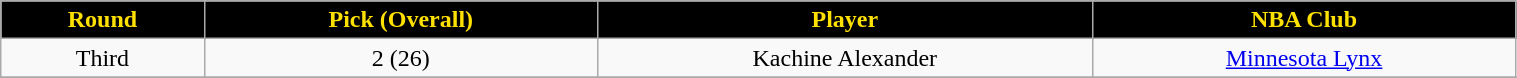<table class="wikitable" width="80%">
<tr align="center">
<th style=" background:black;color:#FFE100;">Round</th>
<th style=" background:black;color:#FFE100;">Pick (Overall)</th>
<th style=" background:black;color:#FFE100;">Player</th>
<th style=" background:black;color:#FFE100;">NBA Club</th>
</tr>
<tr align="center" bgcolor="">
<td>Third</td>
<td>2 (26)</td>
<td>Kachine Alexander</td>
<td><a href='#'>Minnesota Lynx</a></td>
</tr>
<tr align="center" bgcolor="">
</tr>
</table>
